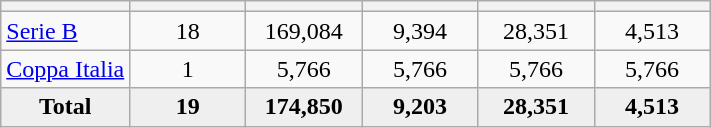<table class="wikitable" style="text-align: center;">
<tr>
<th></th>
<th style="width:70px;"></th>
<th style="width:70px;"></th>
<th style="width:70px;"></th>
<th style="width:70px;"></th>
<th style="width:70px;"></th>
</tr>
<tr>
<td align=left><a href='#'>Serie B</a></td>
<td>18</td>
<td>169,084</td>
<td>9,394</td>
<td>28,351</td>
<td>4,513</td>
</tr>
<tr>
<td align=left><a href='#'>Coppa Italia</a></td>
<td>1</td>
<td>5,766</td>
<td>5,766</td>
<td>5,766</td>
<td>5,766</td>
</tr>
<tr bgcolor="#EFEFEF">
<td><strong>Total</strong></td>
<td><strong>19</strong></td>
<td><strong>174,850</strong></td>
<td><strong>9,203</strong></td>
<td><strong>28,351</strong></td>
<td><strong>4,513</strong></td>
</tr>
</table>
